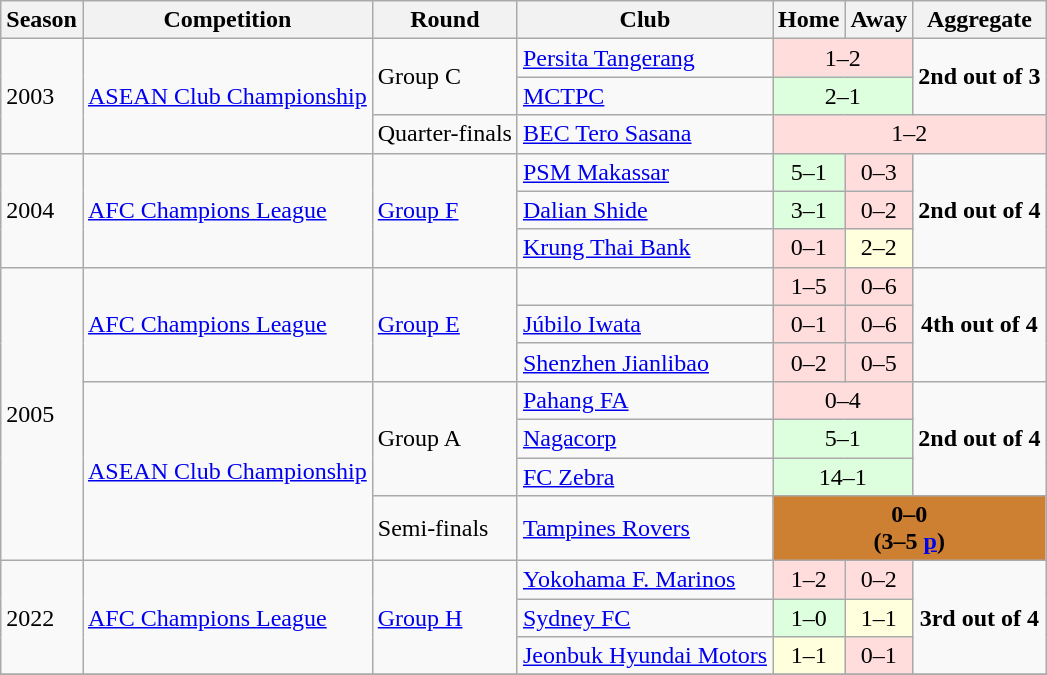<table class="wikitable">
<tr>
<th>Season</th>
<th>Competition</th>
<th>Round</th>
<th>Club</th>
<th>Home</th>
<th>Away</th>
<th>Aggregate</th>
</tr>
<tr>
<td rowspan="3">2003</td>
<td rowspan="3"><a href='#'>ASEAN Club Championship</a></td>
<td rowspan="2">Group C</td>
<td> <a href='#'>Persita Tangerang</a></td>
<td colspan="2;" style="text-align:center; background:#fdd;">1–2</td>
<td rowspan="2" style="text-align:center;"><strong>2nd out of 3</strong></td>
</tr>
<tr>
<td> <a href='#'>MCTPC</a></td>
<td colspan="2;" style="text-align:center; background:#dfd;">2–1</td>
</tr>
<tr>
<td>Quarter-finals</td>
<td> <a href='#'>BEC Tero Sasana</a></td>
<td colspan="3;" style="text-align:center; background:#fdd;">1–2</td>
</tr>
<tr>
<td rowspan="3">2004</td>
<td rowspan="3"><a href='#'>AFC Champions League</a></td>
<td rowspan="3"><a href='#'>Group F</a></td>
<td> <a href='#'>PSM Makassar</a></td>
<td style="text-align:center; background:#dfd;">5–1</td>
<td style="text-align:center; background:#fdd;">0–3</td>
<td rowspan="3" style="text-align:center;"><strong>2nd out of 4</strong></td>
</tr>
<tr>
<td> <a href='#'>Dalian Shide</a></td>
<td style="text-align:center; background:#dfd;">3–1</td>
<td style="text-align:center; background:#fdd;">0–2</td>
</tr>
<tr>
<td> <a href='#'>Krung Thai Bank</a></td>
<td style="text-align:center; background:#fdd;">0–1</td>
<td style="text-align:center; background:#ffd;">2–2</td>
</tr>
<tr>
<td rowspan="7">2005</td>
<td rowspan="3"><a href='#'>AFC Champions League</a></td>
<td rowspan="3"><a href='#'>Group E</a></td>
<td></td>
<td style="text-align:center; background:#fdd;">1–5</td>
<td style="text-align:center; background:#fdd;">0–6</td>
<td rowspan="3" style="text-align:center;"><strong>4th out of 4</strong></td>
</tr>
<tr>
<td> <a href='#'>Júbilo Iwata</a></td>
<td style="text-align:center; background:#fdd;">0–1</td>
<td style="text-align:center; background:#fdd;">0–6</td>
</tr>
<tr>
<td> <a href='#'>Shenzhen Jianlibao</a></td>
<td style="text-align:center; background:#fdd;">0–2</td>
<td style="text-align:center; background:#fdd;">0–5</td>
</tr>
<tr>
<td rowspan="4"><a href='#'>ASEAN Club Championship</a></td>
<td rowspan="3">Group A</td>
<td> <a href='#'>Pahang FA</a></td>
<td colspan="2;" style="text-align:center; background:#fdd;">0–4</td>
<td rowspan="3" style="text-align:center;"><strong>2nd out of 4</strong></td>
</tr>
<tr>
<td> <a href='#'>Nagacorp</a></td>
<td colspan="2;" style="text-align:center; background:#dfd;">5–1</td>
</tr>
<tr>
<td> <a href='#'>FC Zebra</a></td>
<td colspan="2;" style="text-align:center; background:#dfd;">14–1</td>
</tr>
<tr>
<td>Semi-finals</td>
<td> <a href='#'>Tampines Rovers</a></td>
<td colspan=3; style="text-align:center; background:#CD7F32;"><strong>0–0 <br>(3–5 <a href='#'>p</a>)</strong></td>
</tr>
<tr>
<td rowspan="3">2022</td>
<td rowspan="3"><a href='#'>AFC Champions League</a></td>
<td rowspan="3"><a href='#'>Group H</a></td>
<td> <a href='#'>Yokohama F. Marinos</a></td>
<td style="text-align:center; background:#fdd;">1–2</td>
<td style="text-align:center; background:#fdd;">0–2</td>
<td rowspan="3" style="text-align:center;"><strong>3rd out of 4</strong></td>
</tr>
<tr>
<td> <a href='#'>Sydney FC</a></td>
<td style="text-align:center; background:#dfd;">1–0</td>
<td style="text-align:center; background:#ffd;">1–1</td>
</tr>
<tr>
<td> <a href='#'>Jeonbuk Hyundai Motors</a></td>
<td style="text-align:center; background:#ffd;">1–1</td>
<td style="text-align:center; background:#fdd;">0–1</td>
</tr>
<tr>
</tr>
</table>
